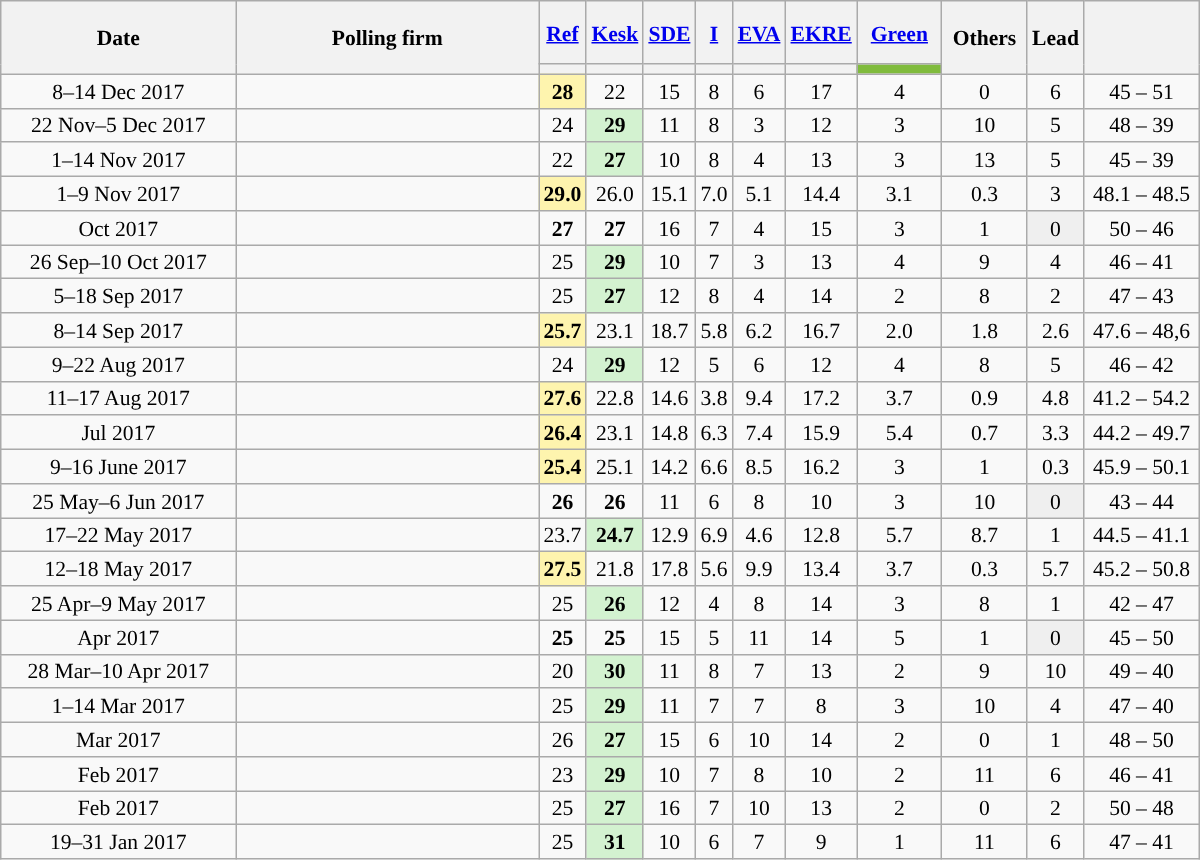<table class="wikitable" style="text-align:center; font-size:90%; line-height:16px;">
<tr style="height:42px;">
<th style="width:150px;" rowspan="2">Date</th>
<th style="width:195px;" rowspan="2">Polling firm</th>
<th><a href='#'><span>Ref</span></a></th>
<th><a href='#'><span>Kesk</span></a></th>
<th><a href='#'><span>SDE</span></a></th>
<th><a href='#'><span>I</span></a></th>
<th><a href='#'><span>EVA</span></a></th>
<th><a href='#'><span>EKRE</span></a></th>
<th><a href='#'><span>Green</span></a></th>
<th style="width:50px;" rowspan="2">Others</th>
<th style="width:20px;" rowspan="2">Lead</th>
<th style="width:70px;" rowspan="2"></th>
</tr>
<tr>
<th style="background:"></th>
<th style="background:"></th>
<th style="background:"></th>
<th style="background:"></th>
<th style="background:"></th>
<th style="background:"></th>
<th style="background:#80BB3D; width:50px;"></th>
</tr>
<tr>
<td>8–14 Dec 2017</td>
<td></td>
<td style="background:#FEF4AE"><strong>28</strong></td>
<td>22</td>
<td>15</td>
<td>8</td>
<td>6</td>
<td>17</td>
<td>4</td>
<td>0</td>
<td style="background:">6</td>
<td>45 – 51</td>
</tr>
<tr>
<td>22 Nov–5 Dec 2017</td>
<td></td>
<td>24</td>
<td style="background:#D3F2D0;"><strong>29</strong></td>
<td>11</td>
<td>8</td>
<td>3</td>
<td>12</td>
<td>3</td>
<td>10</td>
<td style="background:">5</td>
<td>48 – 39</td>
</tr>
<tr>
<td>1–14 Nov 2017</td>
<td></td>
<td>22</td>
<td style="background:#D3F2D0;"><strong>27</strong></td>
<td>10</td>
<td>8</td>
<td>4</td>
<td>13</td>
<td>3</td>
<td>13</td>
<td style="background:">5</td>
<td>45 – 39</td>
</tr>
<tr>
<td>1–9 Nov 2017</td>
<td></td>
<td style="background:#FEF4AE"><strong>29.0</strong></td>
<td>26.0</td>
<td>15.1</td>
<td>7.0</td>
<td>5.1</td>
<td>14.4</td>
<td>3.1</td>
<td>0.3</td>
<td style="background:">3</td>
<td>48.1 – 48.5</td>
</tr>
<tr>
<td>Oct 2017</td>
<td></td>
<td><strong>27</strong></td>
<td><strong>27</strong></td>
<td>16</td>
<td>7</td>
<td>4</td>
<td>15</td>
<td>3</td>
<td>1</td>
<td style="background:#EFEFEF;">0</td>
<td>50 – 46</td>
</tr>
<tr>
<td>26 Sep–10 Oct 2017</td>
<td></td>
<td>25</td>
<td style="background:#D3F2D0;"><strong>29</strong></td>
<td>10</td>
<td>7</td>
<td>3</td>
<td>13</td>
<td>4</td>
<td>9</td>
<td style="background:">4</td>
<td>46 – 41</td>
</tr>
<tr>
<td>5–18 Sep 2017</td>
<td></td>
<td>25</td>
<td style="background:#D3F2D0;"><strong>27</strong></td>
<td>12</td>
<td>8</td>
<td>4</td>
<td>14</td>
<td>2</td>
<td>8</td>
<td style="background:">2</td>
<td>47 – 43</td>
</tr>
<tr>
<td>8–14 Sep 2017</td>
<td></td>
<td style="background:#FEF4AE"><strong>25.7</strong></td>
<td>23.1</td>
<td>18.7</td>
<td>5.8</td>
<td>6.2</td>
<td>16.7</td>
<td>2.0</td>
<td>1.8</td>
<td style="background:">2.6</td>
<td>47.6 – 48,6</td>
</tr>
<tr>
<td>9–22 Aug 2017</td>
<td></td>
<td>24</td>
<td style="background:#D3F2D0;"><strong>29</strong></td>
<td>12</td>
<td>5</td>
<td>6</td>
<td>12</td>
<td>4</td>
<td>8</td>
<td style="background:">5</td>
<td>46 – 42</td>
</tr>
<tr>
<td>11–17 Aug 2017</td>
<td></td>
<td style="background:#FEF4AE"><strong>27.6</strong></td>
<td>22.8</td>
<td>14.6</td>
<td>3.8</td>
<td>9.4</td>
<td>17.2</td>
<td>3.7</td>
<td>0.9</td>
<td style="background:">4.8</td>
<td>41.2 – 54.2</td>
</tr>
<tr>
<td>Jul 2017</td>
<td></td>
<td style="background:#FEF4AE"><strong>26.4</strong></td>
<td>23.1</td>
<td>14.8</td>
<td>6.3</td>
<td>7.4</td>
<td>15.9</td>
<td>5.4</td>
<td>0.7</td>
<td style="background:">3.3</td>
<td>44.2 – 49.7</td>
</tr>
<tr>
<td>9–16 June 2017</td>
<td></td>
<td style="background:#FEF4AE"><strong>25.4</strong></td>
<td>25.1</td>
<td>14.2</td>
<td>6.6</td>
<td>8.5</td>
<td>16.2</td>
<td>3</td>
<td>1</td>
<td style="background:">0.3</td>
<td>45.9 – 50.1</td>
</tr>
<tr>
<td>25 May–6 Jun 2017</td>
<td></td>
<td><strong>26</strong></td>
<td><strong>26</strong></td>
<td>11</td>
<td>6</td>
<td>8</td>
<td>10</td>
<td>3</td>
<td>10</td>
<td style="background:#EFEFEF;">0</td>
<td>43 – 44</td>
</tr>
<tr>
<td>17–22 May 2017</td>
<td></td>
<td>23.7</td>
<td style="background:#D3F2D0;"><strong>24.7</strong></td>
<td>12.9</td>
<td>6.9</td>
<td>4.6</td>
<td>12.8</td>
<td>5.7</td>
<td>8.7</td>
<td style="background:">1</td>
<td>44.5 – 41.1</td>
</tr>
<tr>
<td>12–18 May 2017</td>
<td></td>
<td style="background:#FEF4AE"><strong>27.5</strong></td>
<td>21.8</td>
<td>17.8</td>
<td>5.6</td>
<td>9.9</td>
<td>13.4</td>
<td>3.7</td>
<td>0.3</td>
<td style="background:">5.7</td>
<td>45.2 – 50.8</td>
</tr>
<tr>
<td>25 Apr–9 May 2017</td>
<td></td>
<td>25</td>
<td style="background:#D3F2D0;"><strong>26</strong></td>
<td>12</td>
<td>4</td>
<td>8</td>
<td>14</td>
<td>3</td>
<td>8</td>
<td style="background:">1</td>
<td>42 – 47</td>
</tr>
<tr>
<td>Apr 2017</td>
<td></td>
<td><strong>25</strong></td>
<td><strong>25</strong></td>
<td>15</td>
<td>5</td>
<td>11</td>
<td>14</td>
<td>5</td>
<td>1</td>
<td style="background:#EFEFEF;">0</td>
<td>45 – 50</td>
</tr>
<tr>
<td>28 Mar–10 Apr 2017</td>
<td></td>
<td>20</td>
<td style="background:#D3F2D0;"><strong>30</strong></td>
<td>11</td>
<td>8</td>
<td>7</td>
<td>13</td>
<td>2</td>
<td>9</td>
<td style="background:">10</td>
<td>49 – 40</td>
</tr>
<tr>
<td>1–14 Mar 2017</td>
<td></td>
<td>25</td>
<td style="background:#D3F2D0;"><strong>29</strong></td>
<td>11</td>
<td>7</td>
<td>7</td>
<td>8</td>
<td>3</td>
<td>10</td>
<td style="background:">4</td>
<td>47 – 40</td>
</tr>
<tr>
<td>Mar 2017</td>
<td></td>
<td>26</td>
<td style="background:#D3F2D0;"><strong>27</strong></td>
<td>15</td>
<td>6</td>
<td>10</td>
<td>14</td>
<td>2</td>
<td>0</td>
<td style="background:">1</td>
<td>48 – 50</td>
</tr>
<tr>
<td>Feb 2017</td>
<td></td>
<td>23</td>
<td style="background:#D3F2D0;"><strong>29</strong></td>
<td>10</td>
<td>7</td>
<td>8</td>
<td>10</td>
<td>2</td>
<td>11</td>
<td style="background:">6</td>
<td>46 – 41</td>
</tr>
<tr>
<td>Feb 2017</td>
<td></td>
<td>25</td>
<td style="background:#D3F2D0;"><strong>27</strong></td>
<td>16</td>
<td>7</td>
<td>10</td>
<td>13</td>
<td>2</td>
<td>0</td>
<td style="background:">2</td>
<td>50 – 48</td>
</tr>
<tr>
<td>19–31 Jan 2017</td>
<td></td>
<td>25</td>
<td style="background:#D3F2D0;"><strong>31</strong></td>
<td>10</td>
<td>6</td>
<td>7</td>
<td>9</td>
<td>1</td>
<td>11</td>
<td style="background:">6</td>
<td>47 – 41</td>
</tr>
</table>
